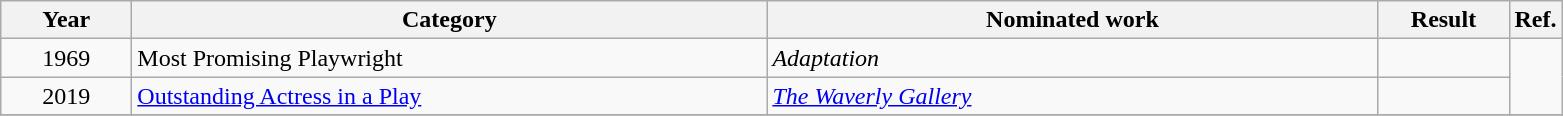<table class=wikitable>
<tr>
<th scope="col" style="width:5em;">Year</th>
<th scope="col" style="width:26em;">Category</th>
<th scope="col" style="width:25em;">Nominated work</th>
<th scope="col" style="width:5em;">Result</th>
<th>Ref.</th>
</tr>
<tr>
<td style="text-align:center;">1969</td>
<td>Most Promising Playwright</td>
<td><em>Adaptation</em></td>
<td></td>
<td align="center" rowspan="2"></td>
</tr>
<tr>
<td style="text-align:center;">2019</td>
<td><a href='#'>Outstanding Actress in a Play</a></td>
<td><em><a href='#'>The Waverly Gallery</a></em></td>
<td></td>
</tr>
<tr>
</tr>
</table>
